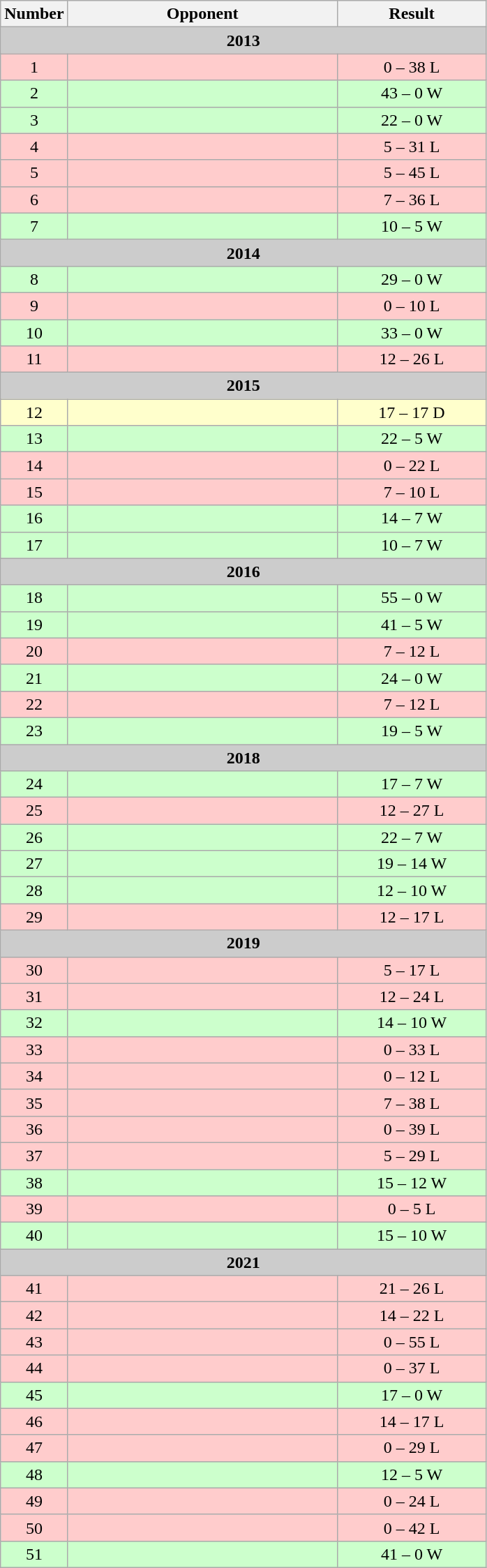<table class="wikitable">
<tr>
<th width=30>Number</th>
<th width=250>Opponent</th>
<th width=135>Result</th>
</tr>
<tr>
<td colspan="3" bgcolor="#cccccc"align=center><strong>2013</strong></td>
</tr>
<tr bgcolor=#FFCCCC>
<td align=center>1</td>
<td></td>
<td align=center>0 – 38 L</td>
</tr>
<tr bgcolor=#CCFFCC>
<td align=center>2</td>
<td></td>
<td align=center>43 – 0 W</td>
</tr>
<tr bgcolor=#CCFFCC>
<td align=center>3</td>
<td></td>
<td align=center>22 – 0 W</td>
</tr>
<tr bgcolor=#FFCCCC>
<td align=center>4</td>
<td></td>
<td align=center>5 – 31 L</td>
</tr>
<tr bgcolor=#FFCCCC>
<td align=center>5</td>
<td></td>
<td align=center>5 – 45 L</td>
</tr>
<tr bgcolor=#FFCCCC>
<td align=center>6</td>
<td></td>
<td align=center>7 – 36 L</td>
</tr>
<tr bgcolor=#CCFFCC>
<td align=center>7</td>
<td></td>
<td align=center>10 – 5 W</td>
</tr>
<tr>
<td colspan="3" bgcolor="#cccccc"align=center><strong>2014</strong></td>
</tr>
<tr bgcolor=#CCFFCC>
<td align=center>8</td>
<td></td>
<td align=center>29 – 0 W</td>
</tr>
<tr bgcolor=#FFCCCC>
<td align=center>9</td>
<td></td>
<td align=center>0 – 10 L</td>
</tr>
<tr bgcolor=#CCFFCC>
<td align=center>10</td>
<td></td>
<td align=center>33 – 0 W</td>
</tr>
<tr bgcolor=#FFCCCC>
<td align=center>11</td>
<td></td>
<td align=center>12 – 26 L</td>
</tr>
<tr>
<td colspan="3" bgcolor="#cccccc"align=center><strong>2015</strong></td>
</tr>
<tr bgcolor=#FFFFCC>
<td align=center>12</td>
<td></td>
<td align=center>17 – 17 D</td>
</tr>
<tr bgcolor=#CCFFCC>
<td align=center>13</td>
<td></td>
<td align=center>22 – 5 W</td>
</tr>
<tr bgcolor=#FFCCCC>
<td align=center>14</td>
<td></td>
<td align=center>0 – 22 L</td>
</tr>
<tr bgcolor=#FFCCCC>
<td align=center>15</td>
<td></td>
<td align=center>7 – 10 L</td>
</tr>
<tr bgcolor=#CCFFCC>
<td align=center>16</td>
<td></td>
<td align=center>14 – 7 W</td>
</tr>
<tr bgcolor=#CCFFCC>
<td align=center>17</td>
<td></td>
<td align=center>10 – 7 W</td>
</tr>
<tr>
<td colspan="3" bgcolor="#cccccc"align=center><strong>2016</strong></td>
</tr>
<tr bgcolor=#CCFFCC>
<td align=center>18</td>
<td></td>
<td align=center>55 – 0 W</td>
</tr>
<tr bgcolor=#CCFFCC>
<td align=center>19</td>
<td></td>
<td align=center>41 – 5 W</td>
</tr>
<tr bgcolor=#FFCCCC>
<td align=center>20</td>
<td></td>
<td align=center>7 – 12 L</td>
</tr>
<tr bgcolor=#CCFFCC>
<td align=center>21</td>
<td></td>
<td align=center>24 – 0 W</td>
</tr>
<tr bgcolor=#FFCCCC>
<td align=center>22</td>
<td></td>
<td align=center>7 – 12 L</td>
</tr>
<tr bgcolor=#CCFFCC>
<td align=center>23</td>
<td></td>
<td align=center>19 – 5 W</td>
</tr>
<tr>
<td colspan="3" bgcolor="#cccccc"align=center><strong>2018</strong></td>
</tr>
<tr bgcolor=#CCFFCC>
<td align=center>24</td>
<td></td>
<td align=center>17 – 7 W</td>
</tr>
<tr bgcolor=#FFCCCC>
<td align=center>25</td>
<td></td>
<td align=center>12 – 27 L</td>
</tr>
<tr bgcolor=#CCFFCC>
<td align=center>26</td>
<td></td>
<td align=center>22 – 7 W</td>
</tr>
<tr bgcolor=#CCFFCC>
<td align=center>27</td>
<td></td>
<td align=center>19 – 14 W</td>
</tr>
<tr bgcolor=#CCFFCC>
<td align=center>28</td>
<td></td>
<td align=center>12 – 10 W</td>
</tr>
<tr bgcolor=#FFCCCC>
<td align=center>29</td>
<td></td>
<td align=center>12 – 17 L</td>
</tr>
<tr>
<td colspan="3" bgcolor="#cccccc"align=center><strong>2019</strong></td>
</tr>
<tr bgcolor=#FFCCCC>
<td align=center>30</td>
<td></td>
<td align=center>5 – 17 L</td>
</tr>
<tr bgcolor=#FFCCCC>
<td align=center>31</td>
<td></td>
<td align=center>12 – 24 L</td>
</tr>
<tr bgcolor=#CCFFCC>
<td align=center>32</td>
<td></td>
<td align=center>14 – 10 W</td>
</tr>
<tr bgcolor=#FFCCCC>
<td align=center>33</td>
<td></td>
<td align=center>0 – 33 L</td>
</tr>
<tr bgcolor=#FFCCCC>
<td align=center>34</td>
<td></td>
<td align=center>0 – 12 L</td>
</tr>
<tr bgcolor=#FFCCCC>
<td align=center>35</td>
<td></td>
<td align=center>7 – 38 L</td>
</tr>
<tr bgcolor=#FFCCCC>
<td align=center>36</td>
<td></td>
<td align=center>0 – 39 L</td>
</tr>
<tr bgcolor=#FFCCCC>
<td align=center>37</td>
<td></td>
<td align=center>5 – 29 L</td>
</tr>
<tr bgcolor=#CCFFCC>
<td align=center>38</td>
<td></td>
<td align=center>15 – 12 W</td>
</tr>
<tr bgcolor=#FFCCCC>
<td align=center>39</td>
<td></td>
<td align=center>0 – 5 L</td>
</tr>
<tr bgcolor=#CCFFCC>
<td align=center>40</td>
<td></td>
<td align=center>15 – 10 W</td>
</tr>
<tr>
<td colspan="3" bgcolor="#cccccc"align=center><strong>2021</strong></td>
</tr>
<tr bgcolor=#FFCCCC>
<td align=center>41</td>
<td></td>
<td align=center>21 – 26 L</td>
</tr>
<tr bgcolor=#FFCCCC>
<td align=center>42</td>
<td></td>
<td align=center>14 – 22 L</td>
</tr>
<tr bgcolor=#FFCCCC>
<td align=center>43</td>
<td></td>
<td align=center>0 – 55 L</td>
</tr>
<tr bgcolor=#FFCCCC>
<td align=center>44</td>
<td></td>
<td align=center>0 – 37 L</td>
</tr>
<tr bgcolor=#CCFFCC>
<td align=center>45</td>
<td></td>
<td align=center>17 – 0 W</td>
</tr>
<tr bgcolor=#FFCCCC>
<td align=center>46</td>
<td></td>
<td align=center>14 – 17 L</td>
</tr>
<tr bgcolor=#FFCCCC>
<td align=center>47</td>
<td></td>
<td align=center>0 – 29 L</td>
</tr>
<tr bgcolor=#CCFFCC>
<td align=center>48</td>
<td></td>
<td align=center>12 – 5 W</td>
</tr>
<tr bgcolor=#FFCCCC>
<td align=center>49</td>
<td></td>
<td align=center>0 – 24 L</td>
</tr>
<tr bgcolor=#FFCCCC>
<td align=center>50</td>
<td></td>
<td align=center>0 – 42 L</td>
</tr>
<tr bgcolor=#CCFFCC>
<td align=center>51</td>
<td></td>
<td align=center>41 – 0 W</td>
</tr>
</table>
